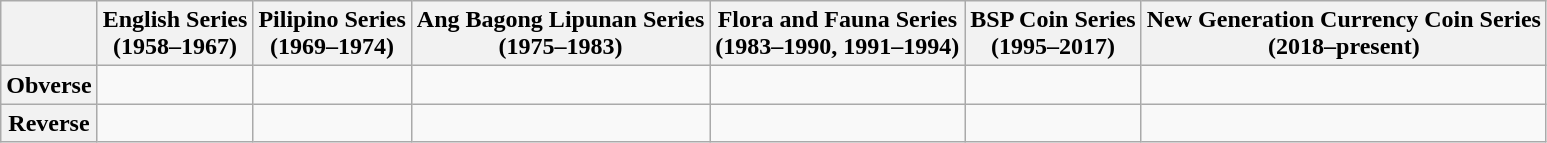<table class="wikitable">
<tr>
<th></th>
<th>English Series<br>(1958–1967)</th>
<th>Pilipino Series<br>(1969–1974)</th>
<th>Ang Bagong Lipunan Series<br>(1975–1983)</th>
<th>Flora and Fauna Series<br>(1983–1990, 1991–1994)</th>
<th>BSP Coin Series<br>(1995–2017)</th>
<th>New Generation Currency Coin Series<br>(2018–present)</th>
</tr>
<tr>
<th>Obverse</th>
<td></td>
<td></td>
<td></td>
<td> </td>
<td></td>
<td></td>
</tr>
<tr>
<th>Reverse</th>
<td></td>
<td></td>
<td></td>
<td> </td>
<td></td>
<td></td>
</tr>
</table>
